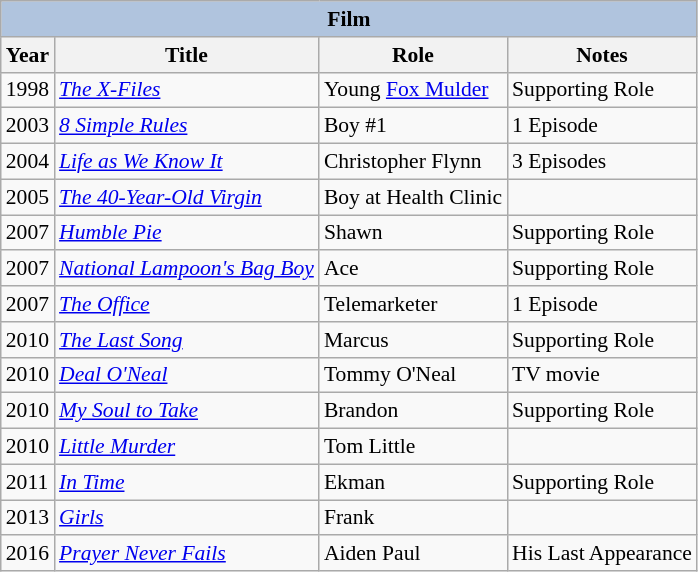<table class="wikitable" style="font-size: 90%;">
<tr>
<th colspan="4" style="background: LightSteelBlue;">Film</th>
</tr>
<tr>
<th>Year</th>
<th>Title</th>
<th>Role</th>
<th>Notes</th>
</tr>
<tr>
<td>1998</td>
<td><em><a href='#'>The X-Files</a></em></td>
<td>Young <a href='#'>Fox Mulder</a></td>
<td>Supporting Role</td>
</tr>
<tr>
<td>2003</td>
<td><em><a href='#'>8 Simple Rules</a></em></td>
<td>Boy #1</td>
<td>1 Episode</td>
</tr>
<tr>
<td>2004</td>
<td><em><a href='#'>Life as We Know It</a></em></td>
<td>Christopher Flynn</td>
<td>3 Episodes</td>
</tr>
<tr>
<td>2005</td>
<td><em><a href='#'>The 40-Year-Old Virgin</a></em></td>
<td>Boy at Health Clinic</td>
<td></td>
</tr>
<tr>
<td>2007</td>
<td><em><a href='#'>Humble Pie</a></em></td>
<td>Shawn</td>
<td>Supporting Role</td>
</tr>
<tr>
<td>2007</td>
<td><em><a href='#'>National Lampoon's Bag Boy</a></em></td>
<td>Ace</td>
<td>Supporting Role</td>
</tr>
<tr>
<td>2007</td>
<td><em><a href='#'>The Office</a></em></td>
<td>Telemarketer</td>
<td>1 Episode</td>
</tr>
<tr>
<td>2010</td>
<td><em><a href='#'>The Last Song</a></em></td>
<td>Marcus</td>
<td>Supporting Role</td>
</tr>
<tr>
<td>2010</td>
<td><em><a href='#'>Deal O'Neal</a></em></td>
<td>Tommy O'Neal</td>
<td>TV movie</td>
</tr>
<tr>
<td>2010</td>
<td><em><a href='#'>My Soul to Take</a></em></td>
<td>Brandon</td>
<td>Supporting Role</td>
</tr>
<tr>
<td>2010</td>
<td><em><a href='#'>Little Murder</a></em></td>
<td>Tom Little</td>
<td></td>
</tr>
<tr>
<td>2011</td>
<td><em><a href='#'>In Time</a></em></td>
<td>Ekman</td>
<td>Supporting Role</td>
</tr>
<tr>
<td>2013</td>
<td><em><a href='#'>Girls</a></em></td>
<td>Frank</td>
<td></td>
</tr>
<tr>
<td>2016</td>
<td><em><a href='#'>Prayer Never Fails</a></em></td>
<td>Aiden Paul</td>
<td>His Last Appearance</td>
</tr>
</table>
